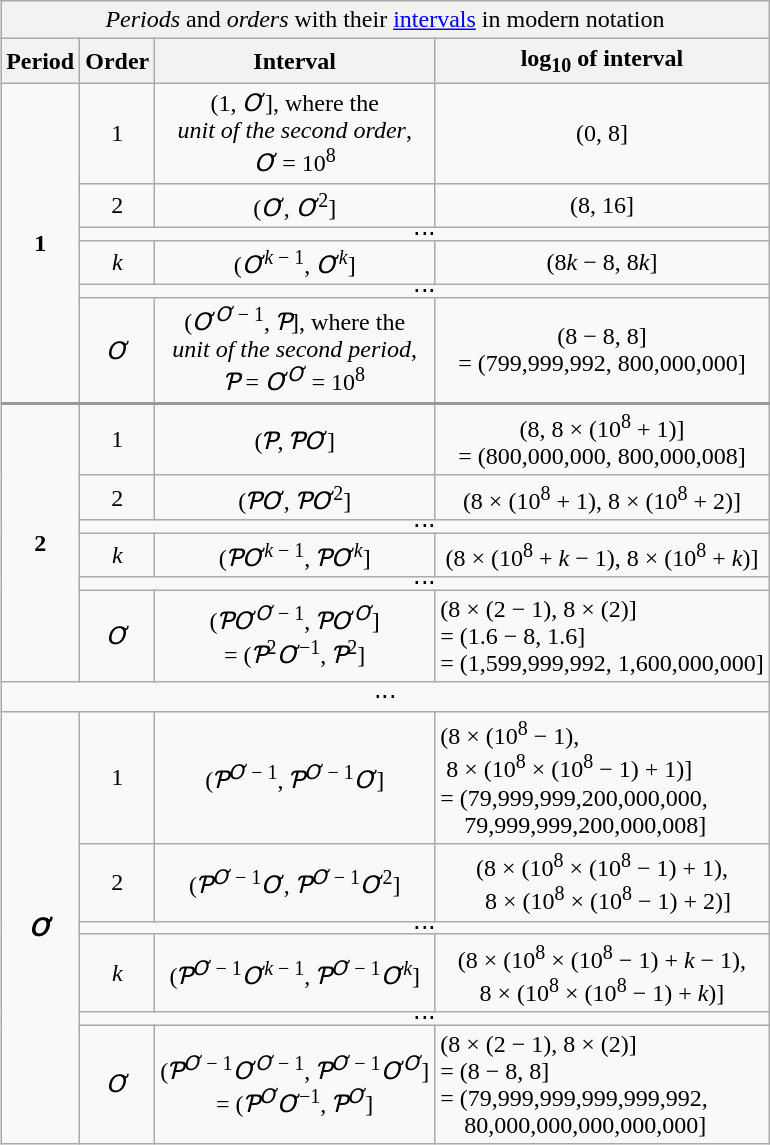<table class="wikitable collapsible collapsed" style="text-align:center;float:right;margin:0 0 0 1ex;">
<tr>
<th colspan="4" style="font-weight:normal;"><em>Periods</em> and <em>orders</em> with their <a href='#'>intervals</a> in modern notation</th>
</tr>
<tr>
<th>Period</th>
<th>Order</th>
<th>Interval</th>
<th>log<sub>10</sub> of interval</th>
</tr>
<tr>
<td rowspan="6"><strong>1</strong></td>
<td>1</td>
<td>(1, <em>Ơ</em>], where the<br><em>unit of the second order</em>,<br><em>Ơ</em> = 10<sup>8</sup></td>
<td>(0, 8]</td>
</tr>
<tr>
<td>2</td>
<td>(<em>Ơ</em>, <em>Ơ</em><sup>2</sup>]</td>
<td>(8, 16]</td>
</tr>
<tr>
<td colspan="3" style="padding:0;line-height:1ex;">⋅⋅⋅</td>
</tr>
<tr>
<td><em>k</em></td>
<td>(<em>Ơ</em><sup><em>k</em> − 1</sup>, <em>Ơ</em><sup><em>k</em></sup>]</td>
<td>(8<em>k</em> − 8, 8<em>k</em>]</td>
</tr>
<tr>
<td colspan="3" style="padding:0;line-height:1ex;">⋅⋅⋅</td>
</tr>
<tr>
<td><em>Ơ</em></td>
<td>(<em>Ơ</em><sup><em>Ơ</em> − 1</sup>, <em>Ƥ</em>], where the<br><em>unit of the second period</em>,<br><em>Ƥ</em> = <em>Ơ</em><sup><em>Ơ</em></sup> = 10<sup>8</sup></td>
<td>(8 − 8, 8]<br>= (799,999,992, 800,000,000]</td>
</tr>
<tr style="border-top:2px solid #999999;">
<td rowspan="6"><strong>2</strong></td>
<td>1</td>
<td>(<em>Ƥ</em>, <em>ƤƠ</em>]</td>
<td>(8, 8 × (10<sup>8</sup> + 1)]<br>= (800,000,000, 800,000,008]</td>
</tr>
<tr>
<td>2</td>
<td>(<em>ƤƠ</em>, <em>ƤƠ</em><sup>2</sup>]</td>
<td>(8 × (10<sup>8</sup> + 1), 8 × (10<sup>8</sup> + 2)]</td>
</tr>
<tr>
<td colspan="3" style="padding:0;line-height:1ex;">⋅⋅⋅</td>
</tr>
<tr>
<td><em>k</em></td>
<td>(<em>ƤƠ</em><sup><em>k</em> − 1</sup>, <em>ƤƠ</em><sup><em>k</em></sup>]</td>
<td>(8 × (10<sup>8</sup> + <em>k</em> − 1), 8 × (10<sup>8</sup> + <em>k</em>)]</td>
</tr>
<tr>
<td colspan="3" style="padding:0;line-height:1ex;">⋅⋅⋅</td>
</tr>
<tr>
<td><em>Ơ</em></td>
<td>(<em>ƤƠ</em><sup><em>Ơ</em> − 1</sup>, <em>ƤƠ</em><sup><em>Ơ</em></sup>]<br>= (<em>Ƥ</em><sup>2</sup><em>Ơ</em><sup>−1</sup>, <em>Ƥ</em><sup>2</sup>]</td>
<td style="text-align:left;">(8 × (2 − 1), 8 × (2)]<br>= (1.6 − 8, 1.6]<br>= (1,599,999,992, 1,600,000,000]</td>
</tr>
<tr>
<td colspan="4" style="padding:0;">⋅⋅⋅</td>
</tr>
<tr>
<td rowspan="6"><strong><em>Ơ</em></strong></td>
<td>1</td>
<td>(<em>Ƥ</em><sup><em>Ơ</em> − 1</sup>, <em>Ƥ</em><sup><em>Ơ</em> − 1</sup><em>Ơ</em>]</td>
<td style="text-align:left;">(8 × (10<sup>8</sup> − 1),<br> 8 × (10<sup>8</sup> × (10<sup>8</sup> − 1) + 1)]<br>= (79,999,999,200,000,000,<br>    79,999,999,200,000,008]</td>
</tr>
<tr>
<td>2</td>
<td>(<em>Ƥ</em><sup><em>Ơ</em> − 1</sup><em>Ơ</em>, <em>Ƥ</em><sup><em>Ơ</em> − 1</sup><em>Ơ</em><sup>2</sup>]</td>
<td>(8 × (10<sup>8</sup> × (10<sup>8</sup> − 1) + 1),<br>  8 × (10<sup>8</sup> × (10<sup>8</sup> − 1) + 2)]</td>
</tr>
<tr>
<td colspan="3" style="padding:0;line-height:1ex;">⋅⋅⋅</td>
</tr>
<tr>
<td><em>k</em></td>
<td>(<em>Ƥ</em><sup><em>Ơ</em> − 1</sup><em>Ơ</em><sup><em>k</em> − 1</sup>, <em>Ƥ</em><sup><em>Ơ</em> − 1</sup><em>Ơ</em><sup><em>k</em></sup>]</td>
<td>(8 × (10<sup>8</sup> × (10<sup>8</sup> − 1) + <em>k</em> − 1),<br>8 × (10<sup>8</sup> × (10<sup>8</sup> − 1) + <em>k</em>)]</td>
</tr>
<tr>
<td colspan="3" style="padding:0;line-height:1ex;">⋅⋅⋅</td>
</tr>
<tr>
<td><em>Ơ</em></td>
<td>(<em>Ƥ</em><sup><em>Ơ</em> − 1</sup><em>Ơ</em><sup><em>Ơ</em> − 1</sup>, <em>Ƥ</em><sup><em>Ơ</em> − 1</sup><em>Ơ</em><sup><em>Ơ</em></sup>]<br>= (<em>Ƥ</em><sup><em>Ơ</em></sup><em>Ơ</em><sup>−1</sup>, <em>Ƥ</em><sup><em>Ơ</em></sup>]</td>
<td style="text-align:left;">(8 × (2 − 1), 8 × (2)]<br>= (8 − 8, 8]<br>= (79,999,999,999,999,992,<br>    80,000,000,000,000,000]</td>
</tr>
</table>
